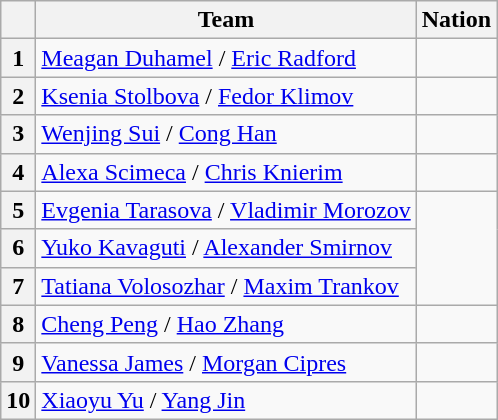<table class="wikitable sortable" style="text-align:left">
<tr>
<th scope="col"></th>
<th scope="col">Team</th>
<th scope="col">Nation</th>
</tr>
<tr>
<th scope="row">1</th>
<td><a href='#'>Meagan Duhamel</a> / <a href='#'>Eric Radford</a></td>
<td></td>
</tr>
<tr>
<th scope="row">2</th>
<td><a href='#'>Ksenia Stolbova</a> / <a href='#'>Fedor Klimov</a></td>
<td></td>
</tr>
<tr>
<th scope="row">3</th>
<td><a href='#'>Wenjing Sui</a> / <a href='#'>Cong Han</a></td>
<td></td>
</tr>
<tr>
<th scope="row">4</th>
<td><a href='#'>Alexa Scimeca</a> / <a href='#'>Chris Knierim</a></td>
<td></td>
</tr>
<tr>
<th scope="row">5</th>
<td><a href='#'>Evgenia Tarasova</a> / <a href='#'>Vladimir Morozov</a></td>
<td rowspan="3"></td>
</tr>
<tr>
<th scope="row">6</th>
<td><a href='#'>Yuko Kavaguti</a> / <a href='#'>Alexander Smirnov</a></td>
</tr>
<tr>
<th scope="row">7</th>
<td><a href='#'>Tatiana Volosozhar</a> / <a href='#'>Maxim Trankov</a></td>
</tr>
<tr>
<th scope="row">8</th>
<td><a href='#'>Cheng Peng</a> / <a href='#'>Hao Zhang</a></td>
<td></td>
</tr>
<tr>
<th scope="row">9</th>
<td><a href='#'>Vanessa James</a> / <a href='#'>Morgan Cipres</a></td>
<td></td>
</tr>
<tr>
<th scope="row">10</th>
<td><a href='#'>Xiaoyu Yu</a> / <a href='#'>Yang Jin</a></td>
<td></td>
</tr>
</table>
